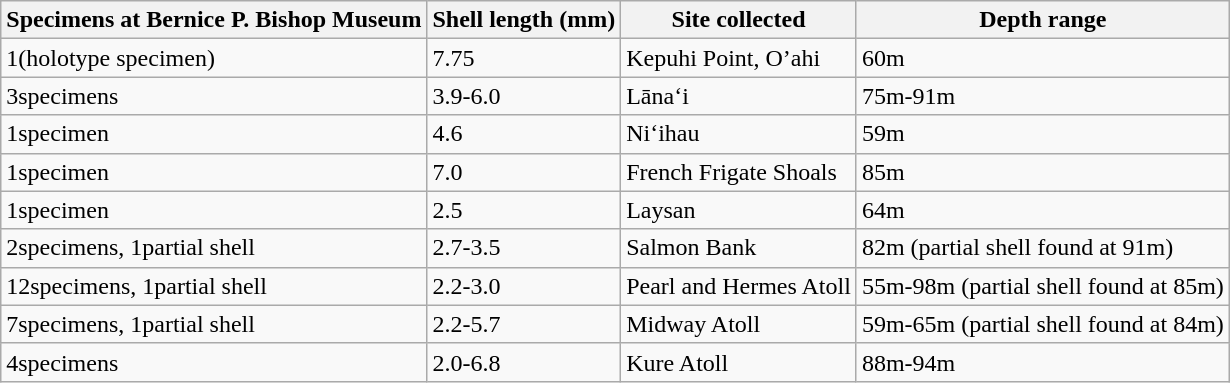<table class="wikitable">
<tr>
<th>Specimens at Bernice P. Bishop Museum</th>
<th>Shell length (mm)</th>
<th>Site collected</th>
<th>Depth range</th>
</tr>
<tr>
<td>1(holotype specimen)</td>
<td>7.75</td>
<td>Kepuhi Point, O’ahi</td>
<td>60m</td>
</tr>
<tr>
<td>3specimens</td>
<td>3.9-6.0</td>
<td>Lāna‘i</td>
<td>75m-91m</td>
</tr>
<tr>
<td>1specimen</td>
<td>4.6</td>
<td>Ni‘ihau</td>
<td>59m</td>
</tr>
<tr>
<td>1specimen</td>
<td>7.0</td>
<td>French Frigate Shoals</td>
<td>85m</td>
</tr>
<tr>
<td>1specimen</td>
<td>2.5</td>
<td>Laysan</td>
<td>64m</td>
</tr>
<tr>
<td>2specimens, 1partial shell</td>
<td>2.7-3.5</td>
<td>Salmon Bank</td>
<td>82m (partial shell found at 91m)</td>
</tr>
<tr>
<td>12specimens, 1partial shell</td>
<td>2.2-3.0</td>
<td>Pearl and Hermes Atoll</td>
<td>55m-98m (partial shell found at 85m)</td>
</tr>
<tr>
<td>7specimens, 1partial shell</td>
<td>2.2-5.7</td>
<td>Midway Atoll</td>
<td>59m-65m (partial shell found at 84m)</td>
</tr>
<tr>
<td>4specimens</td>
<td>2.0-6.8</td>
<td>Kure Atoll</td>
<td>88m-94m</td>
</tr>
</table>
